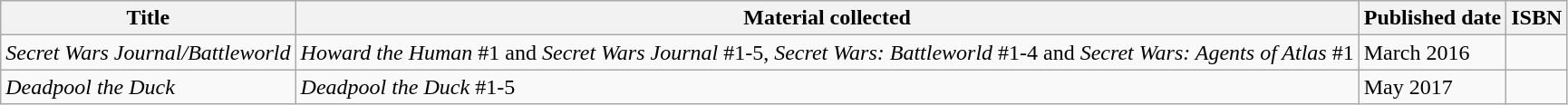<table class="wikitable">
<tr>
<th>Title</th>
<th>Material collected</th>
<th>Published date</th>
<th>ISBN</th>
</tr>
<tr>
<td><em>Secret Wars Journal/Battleworld</em></td>
<td><em>Howard the Human</em> #1 and <em>Secret Wars Journal</em> #1-5, <em>Secret Wars: Battleworld</em> #1-4 and <em>Secret Wars: Agents of Atlas</em> #1</td>
<td>March 2016</td>
<td></td>
</tr>
<tr>
<td><em>Deadpool the Duck</em></td>
<td><em>Deadpool the Duck</em> #1-5</td>
<td>May 2017</td>
<td></td>
</tr>
</table>
